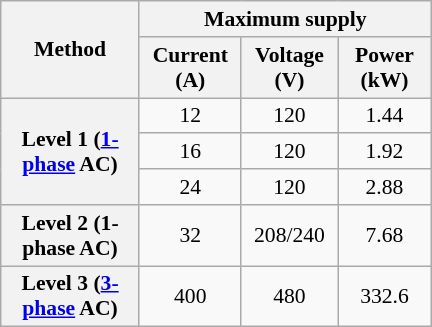<table class="wikitable mw-collapsible collapsed floatright" style="width:20em;font-size:90%;text-align:center;">
<tr>
<th rowspan=2>Method</th>
<th colspan=3>Maximum supply</th>
</tr>
<tr>
<th>Current (A)</th>
<th>Voltage (V)</th>
<th>Power (kW)</th>
</tr>
<tr>
<th rowspan=3>Level 1 (<a href='#'>1-phase</a> AC)</th>
<td>12</td>
<td>120</td>
<td>1.44</td>
</tr>
<tr>
<td>16</td>
<td>120</td>
<td>1.92</td>
</tr>
<tr>
<td>24</td>
<td>120</td>
<td>2.88</td>
</tr>
<tr>
<th>Level 2 (1-phase AC)</th>
<td>32</td>
<td>208/240</td>
<td>7.68</td>
</tr>
<tr>
<th>Level 3 (<a href='#'>3-phase</a> AC)</th>
<td>400</td>
<td>480</td>
<td>332.6</td>
</tr>
</table>
